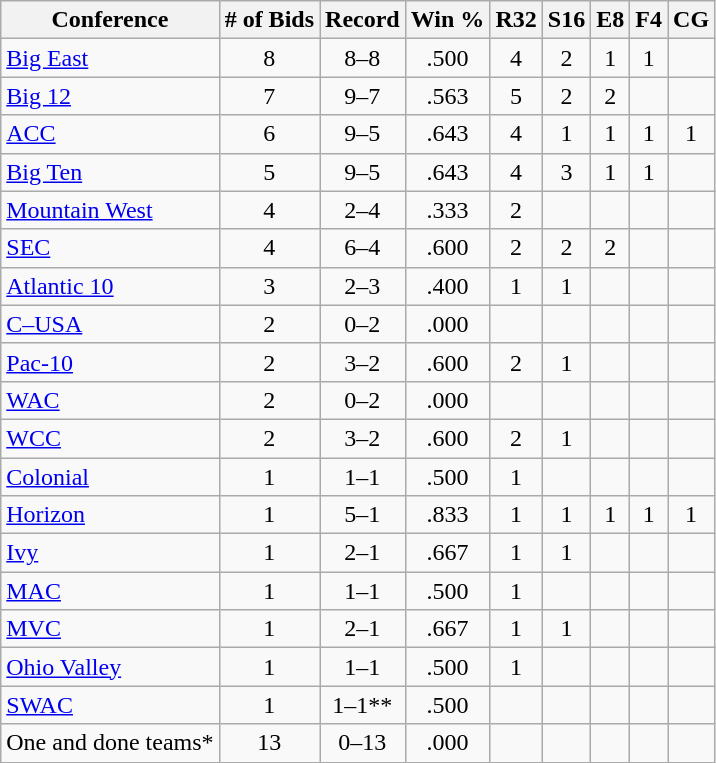<table class="wikitable sortable">
<tr>
<th>Conference</th>
<th># of Bids</th>
<th>Record</th>
<th>Win %</th>
<th>R32</th>
<th>S16</th>
<th>E8</th>
<th>F4</th>
<th>CG</th>
</tr>
<tr style="text-align:center;">
<td align="left"><a href='#'>Big East</a></td>
<td>8</td>
<td>8–8</td>
<td>.500</td>
<td>4</td>
<td>2</td>
<td>1</td>
<td>1</td>
<td></td>
</tr>
<tr style="text-align:center;">
<td align="left"><a href='#'>Big 12</a></td>
<td>7</td>
<td>9–7</td>
<td>.563</td>
<td>5</td>
<td>2</td>
<td>2</td>
<td></td>
<td></td>
</tr>
<tr style="text-align:center;">
<td align="left"><a href='#'>ACC</a></td>
<td>6</td>
<td>9–5</td>
<td>.643</td>
<td>4</td>
<td>1</td>
<td>1</td>
<td>1</td>
<td>1</td>
</tr>
<tr style="text-align:center;">
<td align="left"><a href='#'>Big Ten</a></td>
<td>5</td>
<td>9–5</td>
<td>.643</td>
<td>4</td>
<td>3</td>
<td>1</td>
<td>1</td>
<td></td>
</tr>
<tr style="text-align:center;">
<td align="left"><a href='#'>Mountain West</a></td>
<td>4</td>
<td>2–4</td>
<td>.333</td>
<td>2</td>
<td></td>
<td></td>
<td></td>
<td></td>
</tr>
<tr style="text-align:center;">
<td align="left"><a href='#'>SEC</a></td>
<td>4</td>
<td>6–4</td>
<td>.600</td>
<td>2</td>
<td>2</td>
<td>2</td>
<td></td>
<td></td>
</tr>
<tr style="text-align:center;">
<td align="left"><a href='#'>Atlantic 10</a></td>
<td>3</td>
<td>2–3</td>
<td>.400</td>
<td>1</td>
<td>1</td>
<td></td>
<td></td>
<td></td>
</tr>
<tr style="text-align:center;">
<td align="left"><a href='#'>C–USA</a></td>
<td>2</td>
<td>0–2</td>
<td>.000</td>
<td></td>
<td></td>
<td></td>
<td></td>
<td></td>
</tr>
<tr style="text-align:center;">
<td align="left"><a href='#'>Pac-10</a></td>
<td>2</td>
<td>3–2</td>
<td>.600</td>
<td>2</td>
<td>1</td>
<td></td>
<td></td>
<td></td>
</tr>
<tr style="text-align:center;">
<td align="left"><a href='#'>WAC</a></td>
<td>2</td>
<td>0–2</td>
<td>.000</td>
<td></td>
<td></td>
<td></td>
<td></td>
<td></td>
</tr>
<tr style="text-align:center;">
<td align="left"><a href='#'>WCC</a></td>
<td>2</td>
<td>3–2</td>
<td>.600</td>
<td>2</td>
<td>1</td>
<td></td>
<td></td>
<td></td>
</tr>
<tr style="text-align:center;">
<td align="left"><a href='#'>Colonial</a></td>
<td>1</td>
<td>1–1</td>
<td>.500</td>
<td>1</td>
<td></td>
<td></td>
<td></td>
<td></td>
</tr>
<tr style="text-align:center;">
<td align="left"><a href='#'>Horizon</a></td>
<td>1</td>
<td>5–1</td>
<td>.833</td>
<td>1</td>
<td>1</td>
<td>1</td>
<td>1</td>
<td>1</td>
</tr>
<tr style="text-align:center;">
<td align="left"><a href='#'>Ivy</a></td>
<td>1</td>
<td>2–1</td>
<td>.667</td>
<td>1</td>
<td>1</td>
<td></td>
<td></td>
<td></td>
</tr>
<tr style="text-align:center;">
<td align="left"><a href='#'>MAC</a></td>
<td>1</td>
<td>1–1</td>
<td>.500</td>
<td>1</td>
<td></td>
<td></td>
<td></td>
<td></td>
</tr>
<tr style="text-align:center;">
<td align="left"><a href='#'>MVC</a></td>
<td>1</td>
<td>2–1</td>
<td>.667</td>
<td>1</td>
<td>1</td>
<td></td>
<td></td>
<td></td>
</tr>
<tr style="text-align:center;">
<td align="left"><a href='#'>Ohio Valley</a></td>
<td>1</td>
<td>1–1</td>
<td>.500</td>
<td>1</td>
<td></td>
<td></td>
<td></td>
<td></td>
</tr>
<tr style="text-align:center;">
<td align="left"><a href='#'>SWAC</a></td>
<td>1</td>
<td>1–1**</td>
<td>.500</td>
<td></td>
<td></td>
<td></td>
<td></td>
<td></td>
</tr>
<tr style="text-align:center;">
<td align="left">One and done teams*</td>
<td>13</td>
<td>0–13</td>
<td>.000</td>
<td></td>
<td></td>
<td></td>
<td></td>
<td></td>
</tr>
</table>
